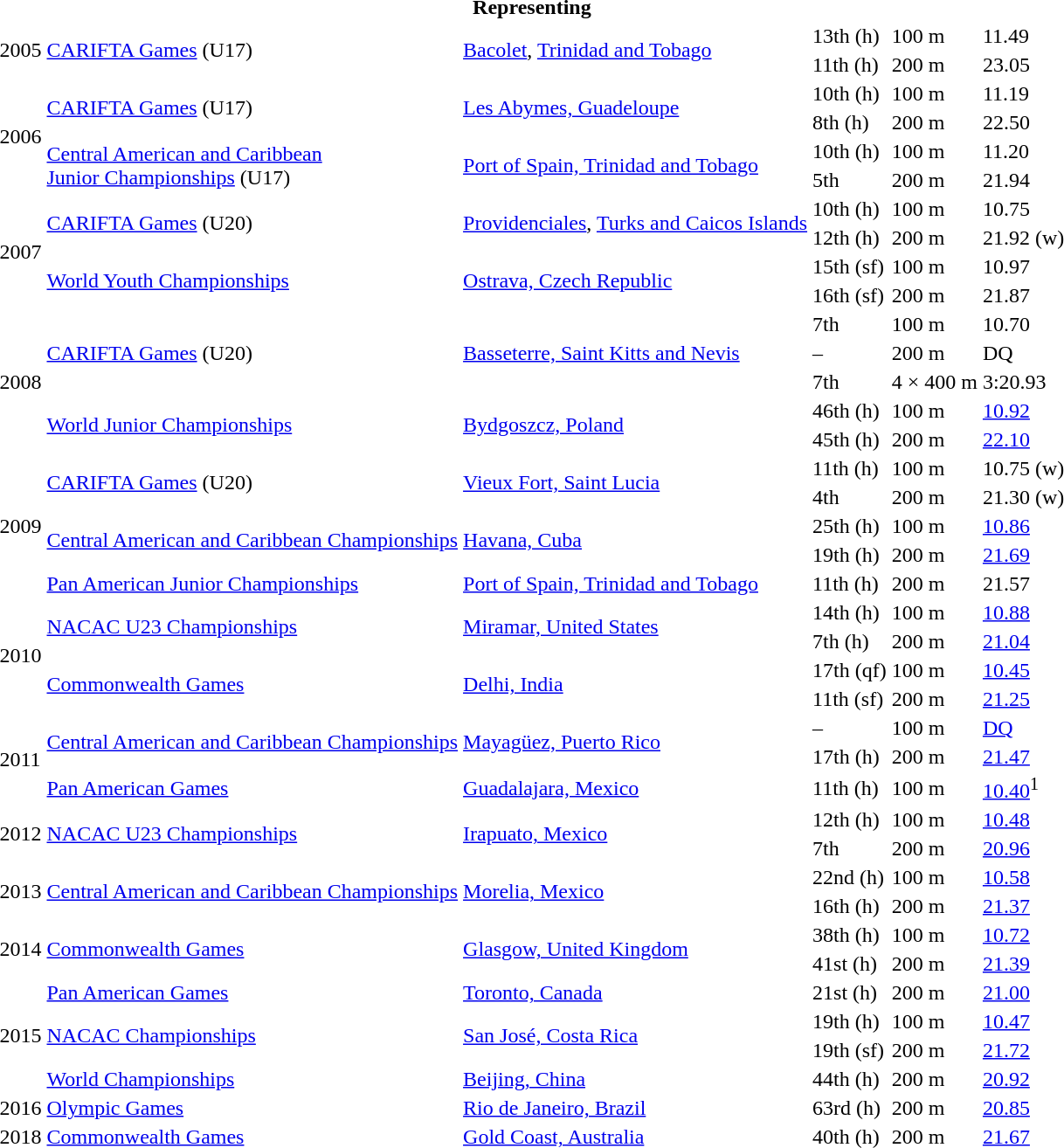<table>
<tr>
<th colspan="6">Representing </th>
</tr>
<tr>
<td rowspan=2>2005</td>
<td rowspan=2><a href='#'>CARIFTA Games</a> (U17)</td>
<td rowspan=2><a href='#'>Bacolet</a>, <a href='#'>Trinidad and Tobago</a></td>
<td>13th (h)</td>
<td>100 m</td>
<td>11.49</td>
</tr>
<tr>
<td>11th (h)</td>
<td>200 m</td>
<td>23.05</td>
</tr>
<tr>
<td rowspan=4>2006</td>
<td rowspan=2><a href='#'>CARIFTA Games</a> (U17)</td>
<td rowspan=2><a href='#'>Les Abymes, Guadeloupe</a></td>
<td>10th (h)</td>
<td>100 m</td>
<td>11.19</td>
</tr>
<tr>
<td>8th (h)</td>
<td>200 m</td>
<td>22.50</td>
</tr>
<tr>
<td rowspan=2><a href='#'>Central American and Caribbean<br>Junior Championships</a> (U17)</td>
<td rowspan=2><a href='#'>Port of Spain, Trinidad and Tobago</a></td>
<td>10th (h)</td>
<td>100 m</td>
<td>11.20</td>
</tr>
<tr>
<td>5th</td>
<td>200 m</td>
<td>21.94</td>
</tr>
<tr>
<td rowspan=4>2007</td>
<td rowspan=2><a href='#'>CARIFTA Games</a> (U20)</td>
<td rowspan=2><a href='#'>Providenciales</a>, <a href='#'>Turks and Caicos Islands</a></td>
<td>10th (h)</td>
<td>100 m</td>
<td>10.75</td>
</tr>
<tr>
<td>12th (h)</td>
<td>200 m</td>
<td>21.92 (w)</td>
</tr>
<tr>
<td rowspan=2><a href='#'>World Youth Championships</a></td>
<td rowspan=2><a href='#'>Ostrava, Czech Republic</a></td>
<td>15th (sf)</td>
<td>100 m</td>
<td>10.97</td>
</tr>
<tr>
<td>16th (sf)</td>
<td>200 m</td>
<td>21.87</td>
</tr>
<tr>
<td rowspan=5>2008</td>
<td rowspan=3><a href='#'>CARIFTA Games</a> (U20)</td>
<td rowspan=3><a href='#'>Basseterre, Saint Kitts and Nevis</a></td>
<td>7th</td>
<td>100 m</td>
<td>10.70</td>
</tr>
<tr>
<td>–</td>
<td>200 m</td>
<td>DQ</td>
</tr>
<tr>
<td>7th</td>
<td>4 × 400 m</td>
<td>3:20.93</td>
</tr>
<tr>
<td rowspan=2><a href='#'>World Junior Championships</a></td>
<td rowspan=2><a href='#'>Bydgoszcz, Poland</a></td>
<td>46th (h)</td>
<td>100 m</td>
<td><a href='#'>10.92</a></td>
</tr>
<tr>
<td>45th (h)</td>
<td>200 m</td>
<td><a href='#'>22.10</a></td>
</tr>
<tr>
<td rowspan=5>2009</td>
<td rowspan=2><a href='#'>CARIFTA Games</a> (U20)</td>
<td rowspan=2><a href='#'>Vieux Fort, Saint Lucia</a></td>
<td>11th (h)</td>
<td>100 m</td>
<td>10.75 (w)</td>
</tr>
<tr>
<td>4th</td>
<td>200 m</td>
<td>21.30 (w)</td>
</tr>
<tr>
<td rowspan=2><a href='#'>Central American and Caribbean Championships</a></td>
<td rowspan=2><a href='#'>Havana, Cuba</a></td>
<td>25th (h)</td>
<td>100 m</td>
<td><a href='#'>10.86</a></td>
</tr>
<tr>
<td>19th (h)</td>
<td>200 m</td>
<td><a href='#'>21.69</a></td>
</tr>
<tr>
<td><a href='#'>Pan American Junior Championships</a></td>
<td><a href='#'>Port of Spain, Trinidad and Tobago</a></td>
<td>11th (h)</td>
<td>200 m</td>
<td>21.57</td>
</tr>
<tr>
<td rowspan=4>2010</td>
<td rowspan=2><a href='#'>NACAC U23 Championships</a></td>
<td rowspan=2><a href='#'>Miramar, United States</a></td>
<td>14th (h)</td>
<td>100 m</td>
<td><a href='#'>10.88</a></td>
</tr>
<tr>
<td>7th (h)</td>
<td>200 m</td>
<td><a href='#'>21.04</a></td>
</tr>
<tr>
<td rowspan=2><a href='#'>Commonwealth Games</a></td>
<td rowspan=2><a href='#'>Delhi, India</a></td>
<td>17th (qf)</td>
<td>100 m</td>
<td><a href='#'>10.45</a></td>
</tr>
<tr>
<td>11th (sf)</td>
<td>200 m</td>
<td><a href='#'>21.25</a></td>
</tr>
<tr>
<td rowspan=3>2011</td>
<td rowspan=2><a href='#'>Central American and Caribbean Championships</a></td>
<td rowspan=2><a href='#'>Mayagüez, Puerto Rico</a></td>
<td>–</td>
<td>100 m</td>
<td><a href='#'>DQ</a></td>
</tr>
<tr>
<td>17th (h)</td>
<td>200 m</td>
<td><a href='#'>21.47</a></td>
</tr>
<tr>
<td><a href='#'>Pan American Games</a></td>
<td><a href='#'>Guadalajara, Mexico</a></td>
<td>11th (h)</td>
<td>100 m</td>
<td><a href='#'>10.40</a><sup>1</sup></td>
</tr>
<tr>
<td rowspan=2>2012</td>
<td rowspan=2><a href='#'>NACAC U23 Championships</a></td>
<td rowspan=2><a href='#'>Irapuato, Mexico</a></td>
<td>12th (h)</td>
<td>100 m</td>
<td><a href='#'>10.48</a></td>
</tr>
<tr>
<td>7th</td>
<td>200 m</td>
<td><a href='#'>20.96</a></td>
</tr>
<tr>
<td rowspan=2>2013</td>
<td rowspan=2><a href='#'>Central American and Caribbean Championships</a></td>
<td rowspan=2><a href='#'>Morelia, Mexico</a></td>
<td>22nd (h)</td>
<td>100 m</td>
<td><a href='#'>10.58</a></td>
</tr>
<tr>
<td>16th (h)</td>
<td>200 m</td>
<td><a href='#'>21.37</a></td>
</tr>
<tr>
<td rowspan=2>2014</td>
<td rowspan=2><a href='#'>Commonwealth Games</a></td>
<td rowspan=2><a href='#'>Glasgow, United Kingdom</a></td>
<td>38th (h)</td>
<td>100 m</td>
<td><a href='#'>10.72</a></td>
</tr>
<tr>
<td>41st (h)</td>
<td>200 m</td>
<td><a href='#'>21.39</a></td>
</tr>
<tr>
<td rowspan=4>2015</td>
<td><a href='#'>Pan American Games</a></td>
<td><a href='#'>Toronto, Canada</a></td>
<td>21st (h)</td>
<td>200 m</td>
<td><a href='#'>21.00</a></td>
</tr>
<tr>
<td rowspan=2><a href='#'>NACAC Championships</a></td>
<td rowspan=2><a href='#'>San José, Costa Rica</a></td>
<td>19th (h)</td>
<td>100 m</td>
<td><a href='#'>10.47</a></td>
</tr>
<tr>
<td>19th (sf)</td>
<td>200 m</td>
<td><a href='#'>21.72</a></td>
</tr>
<tr>
<td><a href='#'>World Championships</a></td>
<td><a href='#'>Beijing, China</a></td>
<td>44th (h)</td>
<td>200 m</td>
<td><a href='#'>20.92</a></td>
</tr>
<tr>
<td>2016</td>
<td><a href='#'>Olympic Games</a></td>
<td><a href='#'>Rio de Janeiro, Brazil</a></td>
<td>63rd (h)</td>
<td>200 m</td>
<td><a href='#'>20.85</a></td>
</tr>
<tr>
<td>2018</td>
<td><a href='#'>Commonwealth Games</a></td>
<td><a href='#'>Gold Coast, Australia</a></td>
<td>40th (h)</td>
<td>200 m</td>
<td><a href='#'>21.67</a></td>
</tr>
</table>
